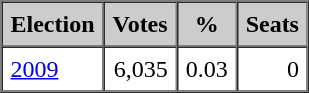<table border="1" cellspacing="0" cellpadding="5">
<tr ---- bgcolor="#cccccc">
<th>Election</th>
<th>Votes</th>
<th>%</th>
<th>Seats</th>
</tr>
<tr>
<td><a href='#'>2009</a></td>
<td align="right">6,035</td>
<td align="right">0.03</td>
<td align="right">0</td>
</tr>
<tr>
</tr>
</table>
